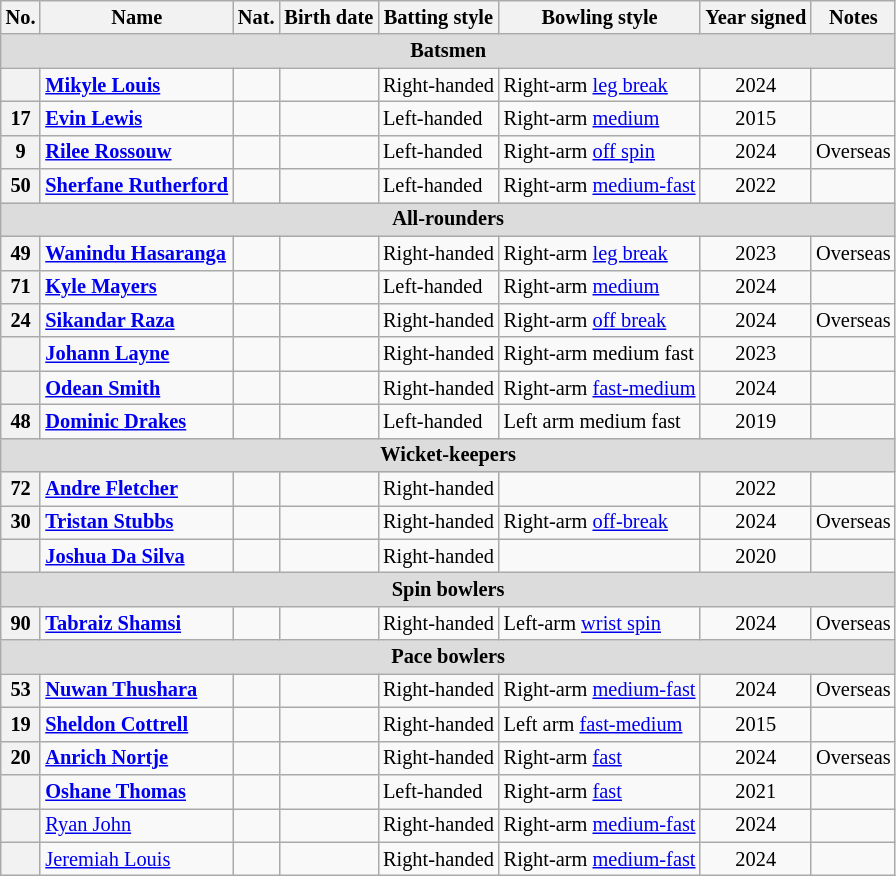<table class="wikitable"  style="font-size:85%;">
<tr>
<th>No.</th>
<th>Name</th>
<th>Nat.</th>
<th>Birth date</th>
<th>Batting style</th>
<th>Bowling style</th>
<th>Year signed</th>
<th>Notes</th>
</tr>
<tr>
<th colspan="9"  style="background:#dcdcdc; text-align:center;">Batsmen</th>
</tr>
<tr>
<th></th>
<td><strong><a href='#'>Mikyle Louis</a></strong></td>
<td></td>
<td></td>
<td>Right-handed</td>
<td>Right-arm <a href='#'>leg break</a></td>
<td style="text-align:center;">2024</td>
<td></td>
</tr>
<tr>
<th>17</th>
<td><strong><a href='#'>Evin Lewis</a></strong></td>
<td></td>
<td></td>
<td>Left-handed</td>
<td>Right-arm <a href='#'>medium</a></td>
<td style="text-align:center;">2015</td>
<td></td>
</tr>
<tr>
<th>9</th>
<td><strong><a href='#'>Rilee Rossouw</a></strong></td>
<td></td>
<td></td>
<td>Left-handed</td>
<td>Right-arm <a href='#'>off spin</a></td>
<td style="text-align:center;">2024</td>
<td>Overseas</td>
</tr>
<tr>
<th>50</th>
<td><strong><a href='#'>Sherfane Rutherford</a></strong></td>
<td></td>
<td></td>
<td>Left-handed</td>
<td>Right-arm <a href='#'>medium-fast</a></td>
<td style="text-align:center;">2022</td>
<td></td>
</tr>
<tr>
<th colspan="9"  style="background:#dcdcdc; text-align:center;">All-rounders</th>
</tr>
<tr>
<th>49</th>
<td><strong><a href='#'>Wanindu Hasaranga</a></strong></td>
<td></td>
<td></td>
<td>Right-handed</td>
<td>Right-arm <a href='#'>leg break</a></td>
<td style="text-align:center;">2023</td>
<td>Overseas</td>
</tr>
<tr>
<th>71</th>
<td><strong><a href='#'>Kyle Mayers</a></strong></td>
<td></td>
<td></td>
<td>Left-handed</td>
<td>Right-arm <a href='#'>medium</a></td>
<td style="text-align:center;">2024</td>
<td></td>
</tr>
<tr>
<th>24</th>
<td><strong><a href='#'>Sikandar Raza</a></strong></td>
<td></td>
<td></td>
<td>Right-handed</td>
<td>Right-arm <a href='#'>off break</a></td>
<td style="text-align:center;">2024</td>
<td>Overseas</td>
</tr>
<tr>
<th></th>
<td><strong><a href='#'>Johann Layne</a></strong></td>
<td></td>
<td></td>
<td>Right-handed</td>
<td>Right-arm medium fast</td>
<td style="text-align:center;">2023</td>
<td></td>
</tr>
<tr>
<th></th>
<td><strong><a href='#'>Odean Smith</a></strong></td>
<td></td>
<td></td>
<td>Right-handed</td>
<td>Right-arm <a href='#'>fast-medium</a></td>
<td style="text-align:center;">2024</td>
<td></td>
</tr>
<tr>
<th>48</th>
<td><strong><a href='#'>Dominic Drakes</a></strong></td>
<td></td>
<td></td>
<td>Left-handed</td>
<td>Left arm medium fast</td>
<td style="text-align:center;">2019</td>
<td></td>
</tr>
<tr>
<th colspan="9"  style="background:#dcdcdc; text-align:center;">Wicket-keepers</th>
</tr>
<tr>
<th>72</th>
<td><strong><a href='#'>Andre Fletcher</a></strong></td>
<td></td>
<td></td>
<td>Right-handed</td>
<td></td>
<td style="text-align:center">2022</td>
<td></td>
</tr>
<tr>
<th>30</th>
<td><strong><a href='#'>Tristan Stubbs</a></strong></td>
<td></td>
<td></td>
<td>Right-handed</td>
<td>Right-arm <a href='#'>off-break</a></td>
<td style="text-align:center;">2024</td>
<td>Overseas</td>
</tr>
<tr>
<th></th>
<td><strong><a href='#'>Joshua Da Silva</a></strong></td>
<td></td>
<td></td>
<td>Right-handed</td>
<td></td>
<td style="text-align:center;">2020</td>
<td></td>
</tr>
<tr>
<th colspan="9"  style="background:#dcdcdc; text-align:center;">Spin bowlers</th>
</tr>
<tr>
<th>90</th>
<td><strong><a href='#'>Tabraiz Shamsi</a></strong></td>
<td></td>
<td></td>
<td>Right-handed</td>
<td>Left-arm <a href='#'>wrist spin</a></td>
<td style="text-align:center;">2024</td>
<td>Overseas</td>
</tr>
<tr>
<th colspan="9"  style="background:#dcdcdc; text-align:center;">Pace bowlers</th>
</tr>
<tr>
<th>53</th>
<td><strong><a href='#'>Nuwan Thushara</a></strong></td>
<td></td>
<td></td>
<td>Right-handed</td>
<td>Right-arm <a href='#'>medium-fast</a></td>
<td style="text-align:center;">2024</td>
<td>Overseas</td>
</tr>
<tr>
<th>19</th>
<td><strong><a href='#'>Sheldon Cottrell</a></strong></td>
<td></td>
<td></td>
<td>Right-handed</td>
<td>Left arm <a href='#'>fast-medium</a></td>
<td style="text-align:center;">2015</td>
<td></td>
</tr>
<tr>
<th>20</th>
<td><strong><a href='#'>Anrich Nortje</a></strong></td>
<td></td>
<td></td>
<td>Right-handed</td>
<td>Right-arm <a href='#'>fast</a></td>
<td style="text-align:center;">2024</td>
<td>Overseas</td>
</tr>
<tr>
<th></th>
<td><strong><a href='#'>Oshane Thomas</a></strong></td>
<td></td>
<td></td>
<td>Left-handed</td>
<td>Right-arm <a href='#'>fast</a></td>
<td style="text-align:center;">2021</td>
<td></td>
</tr>
<tr>
<th></th>
<td><a href='#'>Ryan John</a></td>
<td></td>
<td></td>
<td>Right-handed</td>
<td>Right-arm <a href='#'>medium-fast</a></td>
<td style="text-align:center;">2024</td>
<td></td>
</tr>
<tr>
<th></th>
<td><a href='#'>Jeremiah Louis</a></td>
<td></td>
<td></td>
<td>Right-handed</td>
<td>Right-arm <a href='#'>medium-fast</a></td>
<td style="text-align:center;">2024</td>
<td></td>
</tr>
</table>
